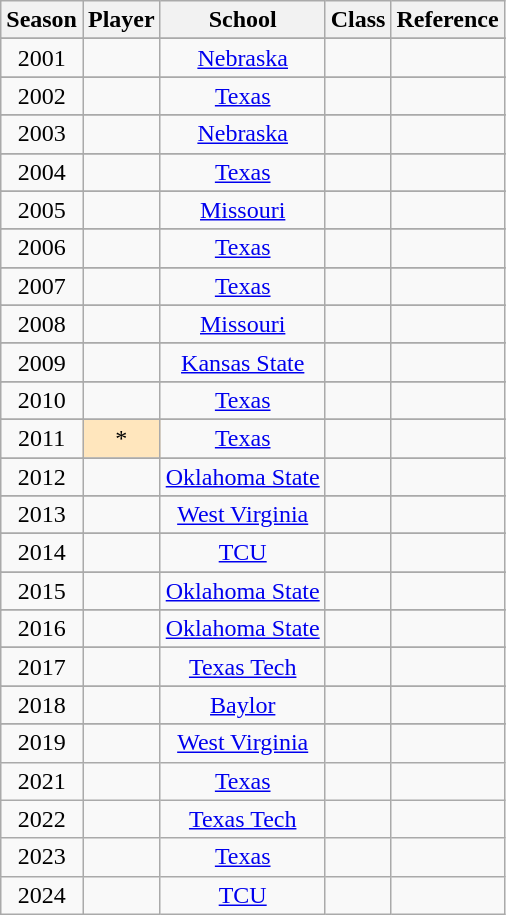<table class="wikitable sortable">
<tr>
<th>Season</th>
<th>Player</th>
<th>School</th>
<th>Class</th>
<th class="unsortable">Reference</th>
</tr>
<tr>
</tr>
<tr align=center>
<td>2001</td>
<td></td>
<td><a href='#'>Nebraska</a></td>
<td></td>
<td align="center"></td>
</tr>
<tr>
</tr>
<tr align=center>
<td>2002</td>
<td></td>
<td><a href='#'>Texas</a></td>
<td></td>
<td align="center"></td>
</tr>
<tr>
</tr>
<tr align=center>
<td>2003</td>
<td></td>
<td><a href='#'>Nebraska</a></td>
<td></td>
<td align="center"></td>
</tr>
<tr>
</tr>
<tr align=center>
<td>2004</td>
<td></td>
<td><a href='#'>Texas</a></td>
<td></td>
<td align="center"></td>
</tr>
<tr>
</tr>
<tr align=center>
<td>2005</td>
<td></td>
<td><a href='#'>Missouri</a></td>
<td></td>
<td align="center"></td>
</tr>
<tr>
</tr>
<tr align=center>
<td>2006</td>
<td></td>
<td><a href='#'>Texas</a></td>
<td></td>
<td align="center"></td>
</tr>
<tr>
</tr>
<tr align=center>
<td>2007</td>
<td></td>
<td><a href='#'>Texas</a></td>
<td></td>
<td align="center"></td>
</tr>
<tr>
</tr>
<tr align=center>
<td>2008</td>
<td></td>
<td><a href='#'>Missouri</a></td>
<td></td>
<td align="center"></td>
</tr>
<tr>
</tr>
<tr align=center>
<td>2009</td>
<td></td>
<td><a href='#'>Kansas State</a></td>
<td></td>
<td align="center"></td>
</tr>
<tr>
</tr>
<tr align=center>
<td>2010</td>
<td></td>
<td><a href='#'>Texas</a></td>
<td></td>
<td align="center"></td>
</tr>
<tr>
</tr>
<tr align=center>
<td>2011</td>
<td style="background-color:#FFE6BD">*</td>
<td><a href='#'>Texas</a></td>
<td></td>
<td align="center"></td>
</tr>
<tr>
</tr>
<tr align=center>
<td>2012</td>
<td></td>
<td><a href='#'>Oklahoma State</a></td>
<td></td>
<td align="center"></td>
</tr>
<tr>
</tr>
<tr>
</tr>
<tr align=center>
<td>2013</td>
<td></td>
<td><a href='#'>West Virginia</a></td>
<td></td>
<td align="center"></td>
</tr>
<tr>
</tr>
<tr align=center>
<td>2014</td>
<td></td>
<td><a href='#'>TCU</a></td>
<td></td>
<td align="center"></td>
</tr>
<tr>
</tr>
<tr align=center>
<td>2015</td>
<td></td>
<td><a href='#'>Oklahoma State</a></td>
<td></td>
<td align="center"></td>
</tr>
<tr>
</tr>
<tr align=center>
<td>2016</td>
<td></td>
<td><a href='#'>Oklahoma State</a></td>
<td></td>
<td align="center"></td>
</tr>
<tr>
</tr>
<tr align=center>
<td>2017</td>
<td></td>
<td><a href='#'>Texas Tech</a></td>
<td></td>
<td align="center"></td>
</tr>
<tr>
</tr>
<tr align=center>
<td>2018</td>
<td></td>
<td><a href='#'>Baylor</a></td>
<td></td>
<td align="center"></td>
</tr>
<tr>
</tr>
<tr align=center>
<td>2019</td>
<td></td>
<td><a href='#'>West Virginia</a></td>
<td></td>
<td align="center"></td>
</tr>
<tr align=center>
<td>2021</td>
<td></td>
<td><a href='#'>Texas</a></td>
<td></td>
<td align="center"></td>
</tr>
<tr align=center>
<td>2022</td>
<td></td>
<td><a href='#'>Texas Tech</a></td>
<td></td>
<td align="center"></td>
</tr>
<tr align=center>
<td>2023</td>
<td></td>
<td><a href='#'>Texas</a></td>
<td></td>
<td align="center"></td>
</tr>
<tr align=center>
<td>2024</td>
<td></td>
<td><a href='#'>TCU</a></td>
<td></td>
<td align="center"></td>
</tr>
</table>
